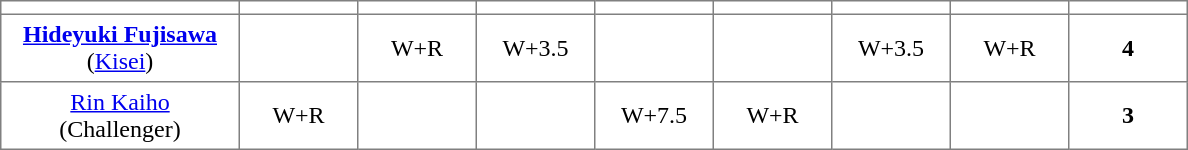<table class="toccolours" border="1" cellpadding="4" cellspacing="0" style="border-collapse: collapse; margin:0;">
<tr>
<th width=150></th>
<th width=70></th>
<th width=70></th>
<th width=70></th>
<th width=70></th>
<th width=70></th>
<th width=70></th>
<th width=70></th>
<th width=70></th>
</tr>
<tr align=center>
<td><strong><a href='#'>Hideyuki Fujisawa</a></strong> (<a href='#'>Kisei</a>)</td>
<td></td>
<td>W+R</td>
<td>W+3.5</td>
<td></td>
<td></td>
<td>W+3.5</td>
<td>W+R</td>
<td><strong>4</strong></td>
</tr>
<tr align=center>
<td><a href='#'>Rin Kaiho</a> (Challenger)</td>
<td>W+R</td>
<td></td>
<td></td>
<td>W+7.5</td>
<td>W+R</td>
<td></td>
<td></td>
<td><strong>3</strong></td>
</tr>
</table>
